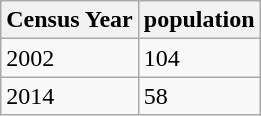<table class="wikitable">
<tr>
<th>Census Year</th>
<th>population</th>
</tr>
<tr>
<td>2002</td>
<td>104</td>
</tr>
<tr>
<td>2014</td>
<td>58 </td>
</tr>
</table>
